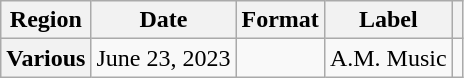<table class="wikitable plainrowheaders">
<tr>
<th scope="col">Region</th>
<th scope="col">Date</th>
<th scope="col">Format</th>
<th scope="col">Label</th>
<th scope="col"></th>
</tr>
<tr>
<th scope="row">Various</th>
<td>June 23, 2023</td>
<td></td>
<td>A.M. Music</td>
<td style="text-align:center;"></td>
</tr>
</table>
